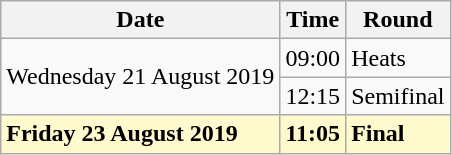<table class="wikitable">
<tr>
<th>Date</th>
<th>Time</th>
<th>Round</th>
</tr>
<tr>
<td rowspan=2>Wednesday 21 August 2019</td>
<td>09:00</td>
<td>Heats</td>
</tr>
<tr>
<td>12:15</td>
<td>Semifinal</td>
</tr>
<tr>
<td style=background:lemonchiffon><strong>Friday 23 August 2019</strong></td>
<td style=background:lemonchiffon><strong>11:05</strong></td>
<td style=background:lemonchiffon><strong>Final</strong></td>
</tr>
</table>
